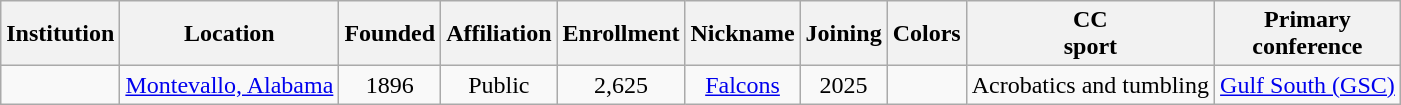<table class="wikitable sortable" style="text-align:center">
<tr>
<th>Institution</th>
<th>Location</th>
<th>Founded</th>
<th>Affiliation</th>
<th>Enrollment</th>
<th>Nickname</th>
<th>Joining</th>
<th class="unsortable">Colors</th>
<th>CC<br>sport</th>
<th>Primary<br>conference</th>
</tr>
<tr>
<td><strong></strong></td>
<td><a href='#'>Montevallo, Alabama</a></td>
<td>1896</td>
<td>Public</td>
<td>2,625</td>
<td><a href='#'>Falcons</a></td>
<td>2025</td>
<td> </td>
<td>Acrobatics and tumbling</td>
<td><a href='#'>Gulf South (GSC)</a></td>
</tr>
</table>
